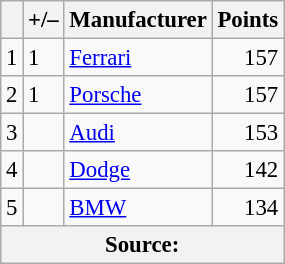<table class="wikitable" style="font-size: 95%;">
<tr>
<th scope="col"></th>
<th scope="col">+/–</th>
<th scope="col">Manufacturer</th>
<th scope="col">Points</th>
</tr>
<tr>
<td align=center>1</td>
<td align="left"> 1</td>
<td> <a href='#'>Ferrari</a></td>
<td align=right>157</td>
</tr>
<tr>
<td align=center>2</td>
<td align="left"> 1</td>
<td> <a href='#'>Porsche</a></td>
<td align=right>157</td>
</tr>
<tr>
<td align=center>3</td>
<td align="left"></td>
<td> <a href='#'>Audi</a></td>
<td align=right>153</td>
</tr>
<tr>
<td align=center>4</td>
<td align="left"></td>
<td> <a href='#'>Dodge</a></td>
<td align=right>142</td>
</tr>
<tr>
<td align=center>5</td>
<td align="left"></td>
<td> <a href='#'>BMW</a></td>
<td align=right>134</td>
</tr>
<tr>
<th colspan=5>Source:</th>
</tr>
</table>
